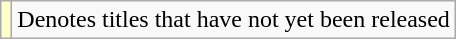<table class="wikitable">
<tr>
<td style="background:#FFFFCC;"></td>
<td>Denotes titles that have not yet been released</td>
</tr>
</table>
